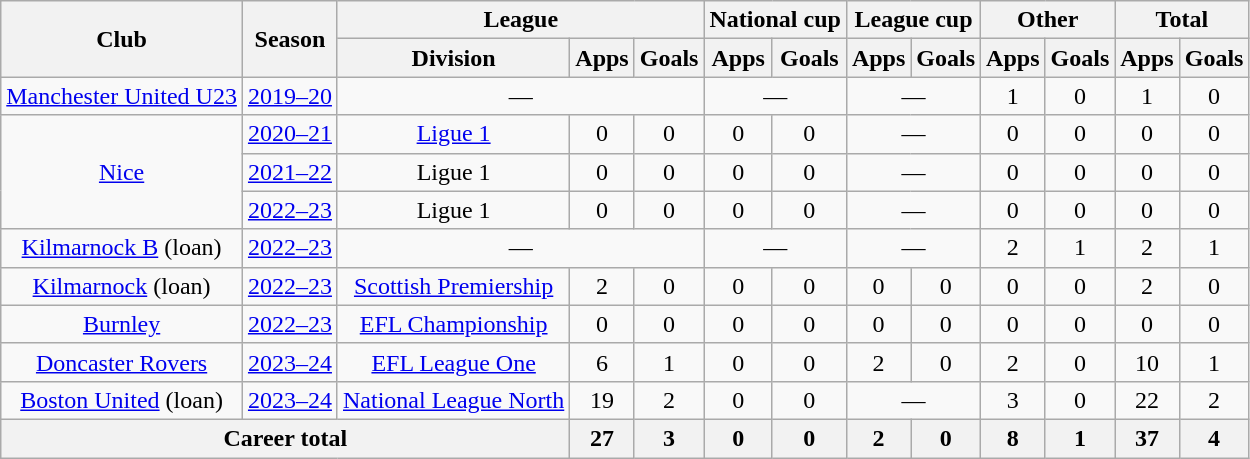<table class="wikitable" style="text-align:center">
<tr>
<th rowspan=2>Club</th>
<th rowspan=2>Season</th>
<th colspan=3>League</th>
<th colspan=2>National cup</th>
<th colspan=2>League cup</th>
<th colspan=2>Other</th>
<th colspan=2>Total</th>
</tr>
<tr>
<th>Division</th>
<th>Apps</th>
<th>Goals</th>
<th>Apps</th>
<th>Goals</th>
<th>Apps</th>
<th>Goals</th>
<th>Apps</th>
<th>Goals</th>
<th>Apps</th>
<th>Goals</th>
</tr>
<tr>
<td><a href='#'>Manchester United U23</a></td>
<td><a href='#'>2019–20</a></td>
<td colspan=3>—</td>
<td colspan=2>—</td>
<td colspan=2>—</td>
<td>1</td>
<td>0</td>
<td>1</td>
<td>0</td>
</tr>
<tr>
<td rowspan="3"><a href='#'>Nice</a></td>
<td><a href='#'>2020–21</a></td>
<td><a href='#'>Ligue 1</a></td>
<td>0</td>
<td>0</td>
<td>0</td>
<td>0</td>
<td colspan="2">—</td>
<td>0</td>
<td>0</td>
<td>0</td>
<td>0</td>
</tr>
<tr>
<td><a href='#'>2021–22</a></td>
<td>Ligue 1</td>
<td>0</td>
<td>0</td>
<td>0</td>
<td>0</td>
<td colspan="2">—</td>
<td>0</td>
<td>0</td>
<td>0</td>
<td>0</td>
</tr>
<tr>
<td><a href='#'>2022–23</a></td>
<td>Ligue 1</td>
<td>0</td>
<td>0</td>
<td>0</td>
<td>0</td>
<td colspan="2">—</td>
<td>0</td>
<td>0</td>
<td>0</td>
<td>0</td>
</tr>
<tr>
<td><a href='#'>Kilmarnock B</a> (loan)</td>
<td><a href='#'>2022–23</a></td>
<td colspan=3>—</td>
<td colspan=2>—</td>
<td colspan=2>—</td>
<td>2</td>
<td>1</td>
<td>2</td>
<td>1</td>
</tr>
<tr>
<td><a href='#'>Kilmarnock</a> (loan)</td>
<td><a href='#'>2022–23</a></td>
<td><a href='#'>Scottish Premiership</a></td>
<td>2</td>
<td>0</td>
<td>0</td>
<td>0</td>
<td>0</td>
<td>0</td>
<td>0</td>
<td>0</td>
<td>2</td>
<td>0</td>
</tr>
<tr>
<td><a href='#'>Burnley</a></td>
<td><a href='#'>2022–23</a></td>
<td><a href='#'>EFL Championship</a></td>
<td>0</td>
<td>0</td>
<td>0</td>
<td>0</td>
<td>0</td>
<td>0</td>
<td>0</td>
<td>0</td>
<td>0</td>
<td>0</td>
</tr>
<tr>
<td><a href='#'>Doncaster Rovers</a></td>
<td><a href='#'>2023–24</a></td>
<td><a href='#'>EFL League One</a></td>
<td>6</td>
<td>1</td>
<td>0</td>
<td>0</td>
<td>2</td>
<td>0</td>
<td>2</td>
<td>0</td>
<td>10</td>
<td>1</td>
</tr>
<tr>
<td><a href='#'>Boston United</a> (loan)</td>
<td><a href='#'>2023–24</a></td>
<td><a href='#'>National League North</a></td>
<td>19</td>
<td>2</td>
<td>0</td>
<td>0</td>
<td colspan="2">—</td>
<td>3</td>
<td>0</td>
<td>22</td>
<td>2</td>
</tr>
<tr>
<th colspan=3>Career total</th>
<th>27</th>
<th>3</th>
<th>0</th>
<th>0</th>
<th>2</th>
<th>0</th>
<th>8</th>
<th>1</th>
<th>37</th>
<th>4</th>
</tr>
</table>
